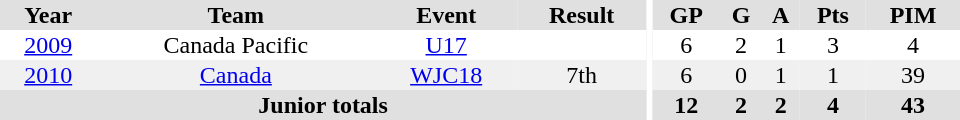<table border="0" cellpadding="1" cellspacing="0" ID="Table3" style="text-align:center; width:40em">
<tr ALIGN="center" bgcolor="#e0e0e0">
<th>Year</th>
<th>Team</th>
<th>Event</th>
<th>Result</th>
<th rowspan="99" bgcolor="#ffffff"></th>
<th>GP</th>
<th>G</th>
<th>A</th>
<th>Pts</th>
<th>PIM</th>
</tr>
<tr>
<td><a href='#'>2009</a></td>
<td>Canada Pacific</td>
<td><a href='#'>U17</a></td>
<td></td>
<td>6</td>
<td>2</td>
<td>1</td>
<td>3</td>
<td>4</td>
</tr>
<tr bgcolor="#f0f0f0">
<td><a href='#'>2010</a></td>
<td><a href='#'>Canada</a></td>
<td><a href='#'>WJC18</a></td>
<td>7th</td>
<td>6</td>
<td>0</td>
<td>1</td>
<td>1</td>
<td>39</td>
</tr>
<tr ALIGN="center" bgcolor="#e0e0e0">
<th colspan=4>Junior totals</th>
<th>12</th>
<th>2</th>
<th>2</th>
<th>4</th>
<th>43</th>
</tr>
</table>
